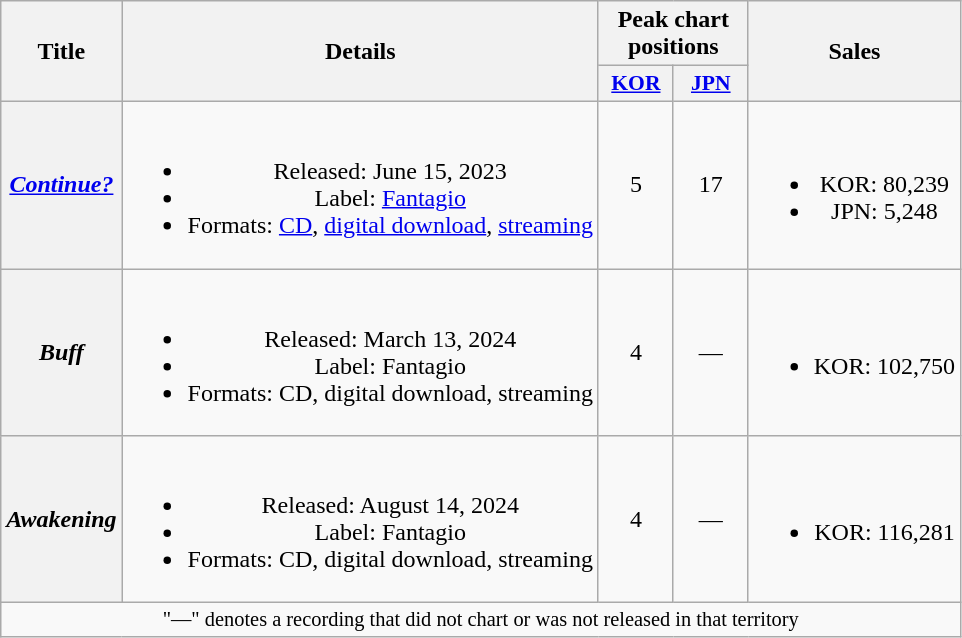<table class="wikitable plainrowheaders" style="text-align:center">
<tr>
<th scope="col" rowspan="2">Title</th>
<th scope="col" rowspan="2">Details</th>
<th scope="col" colspan="2">Peak chart positions</th>
<th scope="col" rowspan="2">Sales</th>
</tr>
<tr>
<th scope="col" style="font-size:90%; width:3em"><a href='#'>KOR</a><br></th>
<th scope="col" style="font-size:90%; width:3em"><a href='#'>JPN</a><br></th>
</tr>
<tr>
<th scope="row"><em><a href='#'>Continue?</a></em></th>
<td><br><ul><li>Released: June 15, 2023</li><li>Label: <a href='#'>Fantagio</a></li><li>Formats: <a href='#'>CD</a>, <a href='#'>digital download</a>, <a href='#'>streaming</a></li></ul></td>
<td>5</td>
<td>17</td>
<td><br><ul><li>KOR: 80,239</li><li>JPN: 5,248</li></ul></td>
</tr>
<tr>
<th scope="row"><em>Buff</em></th>
<td><br><ul><li>Released: March 13, 2024</li><li>Label: Fantagio</li><li>Formats: CD, digital download, streaming</li></ul></td>
<td>4</td>
<td>—</td>
<td><br><ul><li>KOR: 102,750</li></ul></td>
</tr>
<tr>
<th scope="row"><em>Awakening</em></th>
<td><br><ul><li>Released: August 14, 2024</li><li>Label: Fantagio</li><li>Formats: CD, digital download, streaming</li></ul></td>
<td>4</td>
<td>—</td>
<td><br><ul><li>KOR: 116,281</li></ul></td>
</tr>
<tr>
<td colspan="5" style="font-size:85%">"—" denotes a recording that did not chart or was not released in that territory</td>
</tr>
</table>
